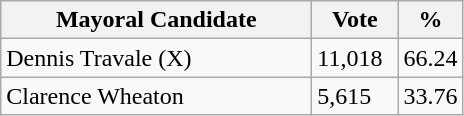<table class="wikitable">
<tr>
<th bgcolor="#DDDDFF" width="200px">Mayoral Candidate </th>
<th bgcolor="#DDDDFF" width="50px">Vote</th>
<th bgcolor="#DDDDFF" width="30px">%</th>
</tr>
<tr>
<td>Dennis Travale (X)</td>
<td>11,018</td>
<td>66.24</td>
</tr>
<tr>
<td>Clarence Wheaton</td>
<td>5,615</td>
<td>33.76</td>
</tr>
</table>
